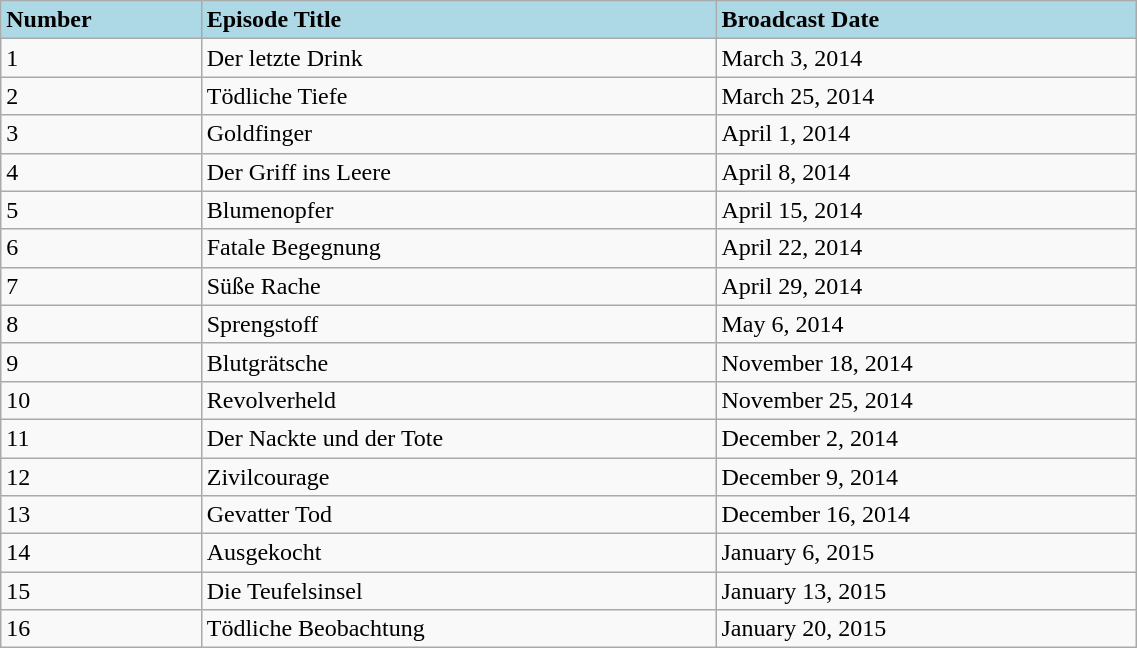<table class="wikitable" width="60%">
<tr>
<td bgcolor="#add8e6"><strong>Number</strong></td>
<td bgcolor="#add8e6"><strong>Episode Title</strong></td>
<td bgcolor="#add8e6"><strong>Broadcast Date</strong></td>
</tr>
<tr>
<td>1</td>
<td>Der letzte Drink</td>
<td>March 3, 2014</td>
</tr>
<tr>
<td>2</td>
<td>Tödliche Tiefe</td>
<td>March 25, 2014</td>
</tr>
<tr>
<td>3</td>
<td>Goldfinger</td>
<td>April 1, 2014</td>
</tr>
<tr>
<td>4</td>
<td>Der Griff ins Leere</td>
<td>April 8, 2014</td>
</tr>
<tr>
<td>5</td>
<td>Blumenopfer</td>
<td>April 15, 2014</td>
</tr>
<tr>
<td>6</td>
<td>Fatale Begegnung</td>
<td>April 22, 2014</td>
</tr>
<tr>
<td>7</td>
<td>Süße Rache</td>
<td>April 29, 2014</td>
</tr>
<tr>
<td>8</td>
<td>Sprengstoff</td>
<td>May 6, 2014</td>
</tr>
<tr>
<td>9</td>
<td>Blutgrätsche</td>
<td>November 18, 2014</td>
</tr>
<tr>
<td>10</td>
<td>Revolverheld</td>
<td>November 25, 2014</td>
</tr>
<tr>
<td>11</td>
<td>Der Nackte und der Tote</td>
<td>December 2, 2014</td>
</tr>
<tr>
<td>12</td>
<td>Zivilcourage</td>
<td>December 9, 2014</td>
</tr>
<tr>
<td>13</td>
<td>Gevatter Tod</td>
<td>December 16, 2014</td>
</tr>
<tr>
<td>14</td>
<td>Ausgekocht</td>
<td>January 6, 2015</td>
</tr>
<tr>
<td>15</td>
<td>Die Teufelsinsel</td>
<td>January 13, 2015</td>
</tr>
<tr>
<td>16</td>
<td>Tödliche Beobachtung</td>
<td>January 20, 2015</td>
</tr>
</table>
